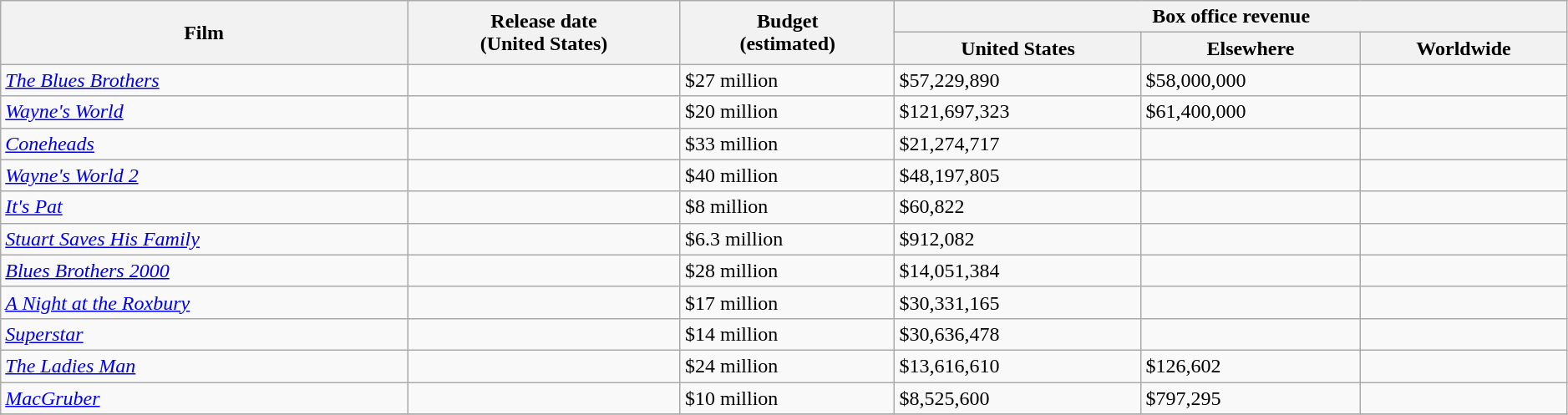<table class="wikitable sortable" style="width:99%">
<tr>
<th rowspan="2">Film</th>
<th rowspan="2">Release date<br>(United States)</th>
<th rowspan="2">Budget<br>(estimated)</th>
<th colspan="3">Box office revenue</th>
</tr>
<tr>
<th style="text-align:center;">United States</th>
<th style="text-align:center;">Elsewhere</th>
<th style="text-align:center;">Worldwide</th>
</tr>
<tr>
<td><em><a href='#'>The Blues Brothers</a></em></td>
<td></td>
<td>$27 million</td>
<td>$57,229,890</td>
<td>$58,000,000</td>
<td></td>
</tr>
<tr>
<td><em><a href='#'>Wayne's World</a></em></td>
<td></td>
<td>$20 million</td>
<td>$121,697,323</td>
<td>$61,400,000</td>
<td></td>
</tr>
<tr>
<td><em><a href='#'>Coneheads</a></em></td>
<td></td>
<td>$33 million</td>
<td>$21,274,717</td>
<td></td>
<td></td>
</tr>
<tr>
<td><em><a href='#'>Wayne's World 2</a></em></td>
<td></td>
<td>$40 million</td>
<td>$48,197,805</td>
<td></td>
<td></td>
</tr>
<tr>
<td><em><a href='#'>It's Pat</a></em></td>
<td></td>
<td>$8 million</td>
<td>$60,822</td>
<td></td>
<td></td>
</tr>
<tr>
<td><em><a href='#'>Stuart Saves His Family</a></em></td>
<td></td>
<td>$6.3 million</td>
<td>$912,082</td>
<td></td>
<td></td>
</tr>
<tr>
<td><em><a href='#'>Blues Brothers 2000</a></em></td>
<td></td>
<td>$28 million</td>
<td>$14,051,384</td>
<td></td>
<td></td>
</tr>
<tr>
<td><em><a href='#'>A Night at the Roxbury</a></em></td>
<td></td>
<td>$17 million</td>
<td>$30,331,165</td>
<td></td>
<td></td>
</tr>
<tr>
<td><em><a href='#'>Superstar</a></em></td>
<td></td>
<td>$14 million</td>
<td>$30,636,478</td>
<td></td>
<td></td>
</tr>
<tr>
<td><em><a href='#'>The Ladies Man</a></em></td>
<td></td>
<td>$24 million</td>
<td>$13,616,610</td>
<td>$126,602</td>
<td></td>
</tr>
<tr>
<td><em><a href='#'>MacGruber</a></em></td>
<td></td>
<td>$10 million</td>
<td>$8,525,600</td>
<td>$797,295</td>
<td></td>
</tr>
<tr>
</tr>
</table>
